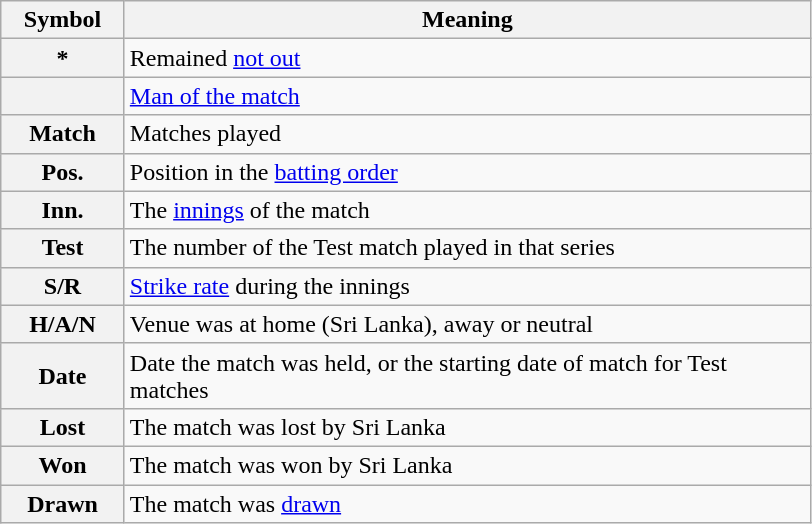<table class="wikitable plainrowheaders" border=1>
<tr>
<th scope=col style="width:75px">Symbol</th>
<th scope=col style="width:450px">Meaning</th>
</tr>
<tr>
<th scope=row>*</th>
<td>Remained <a href='#'>not out</a></td>
</tr>
<tr>
<th scope=row></th>
<td><a href='#'>Man of the match</a></td>
</tr>
<tr>
<th scope=row>Match</th>
<td>Matches played</td>
</tr>
<tr>
<th scope=row>Pos.</th>
<td>Position in the <a href='#'>batting order</a></td>
</tr>
<tr>
<th scope=row>Inn.</th>
<td>The <a href='#'>innings</a> of the match</td>
</tr>
<tr>
<th scope=row>Test</th>
<td>The number of the Test match played in that series</td>
</tr>
<tr>
<th scope=row>S/R</th>
<td><a href='#'>Strike rate</a> during the innings</td>
</tr>
<tr>
<th scope=row>H/A/N</th>
<td>Venue was at home (Sri Lanka), away or neutral</td>
</tr>
<tr>
<th scope=row>Date</th>
<td>Date the match was held, or the starting date of match for Test matches</td>
</tr>
<tr>
<th scope=row>Lost</th>
<td>The match was lost by Sri Lanka</td>
</tr>
<tr>
<th scope=row>Won</th>
<td>The match was won by Sri Lanka</td>
</tr>
<tr>
<th scope=row>Drawn</th>
<td>The match was <a href='#'>drawn</a></td>
</tr>
</table>
